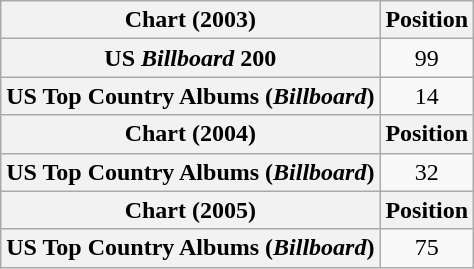<table class="wikitable plainrowheaders" style="text-align:center">
<tr>
<th scope="col">Chart (2003)</th>
<th scope="col">Position</th>
</tr>
<tr>
<th scope="row">US <em>Billboard</em> 200</th>
<td>99</td>
</tr>
<tr>
<th scope="row">US Top Country Albums (<em>Billboard</em>)</th>
<td>14</td>
</tr>
<tr>
<th scope="col">Chart (2004)</th>
<th scope="col">Position</th>
</tr>
<tr>
<th scope="row">US Top Country Albums (<em>Billboard</em>)</th>
<td>32</td>
</tr>
<tr>
<th scope="col">Chart (2005)</th>
<th scope="col">Position</th>
</tr>
<tr>
<th scope="row">US Top Country Albums (<em>Billboard</em>)</th>
<td>75</td>
</tr>
</table>
